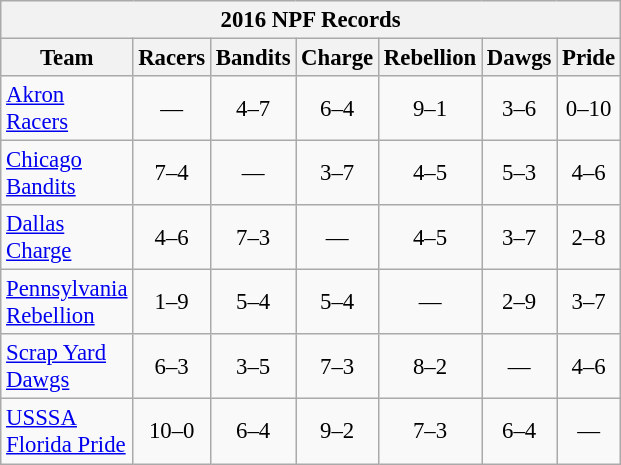<table class="wikitable" style="font-size:95%; text-align:center;">
<tr>
<th colspan=7>2016 NPF Records</th>
</tr>
<tr>
<th width=80>Team</th>
<th style="width=35">Racers</th>
<th style="width=35">Bandits</th>
<th style="width=35">Charge</th>
<th style="width=35">Rebellion</th>
<th style="width=35">Dawgs</th>
<th style="width=35">Pride</th>
</tr>
<tr>
<td style="text-align:left;"><a href='#'>Akron Racers</a></td>
<td>—</td>
<td>4–7</td>
<td>6–4</td>
<td>9–1</td>
<td>3–6</td>
<td>0–10</td>
</tr>
<tr>
<td style="text-align:left;"><a href='#'>Chicago Bandits</a></td>
<td>7–4</td>
<td>—</td>
<td>3–7</td>
<td>4–5</td>
<td>5–3</td>
<td>4–6</td>
</tr>
<tr>
<td style="text-align:left;"><a href='#'>Dallas Charge</a></td>
<td>4–6</td>
<td>7–3</td>
<td>—</td>
<td>4–5</td>
<td>3–7</td>
<td>2–8</td>
</tr>
<tr>
<td style="text-align:left;"><a href='#'>Pennsylvania Rebellion</a></td>
<td>1–9</td>
<td>5–4</td>
<td>5–4</td>
<td>—</td>
<td>2–9</td>
<td>3–7</td>
</tr>
<tr>
<td style="text-align:left;"><a href='#'>Scrap Yard Dawgs</a></td>
<td>6–3</td>
<td>3–5</td>
<td>7–3</td>
<td>8–2</td>
<td>—</td>
<td>4–6</td>
</tr>
<tr>
<td style="text-align:left;"><a href='#'>USSSA Florida Pride</a></td>
<td>10–0</td>
<td>6–4</td>
<td>9–2</td>
<td>7–3</td>
<td>6–4</td>
<td>—</td>
</tr>
</table>
